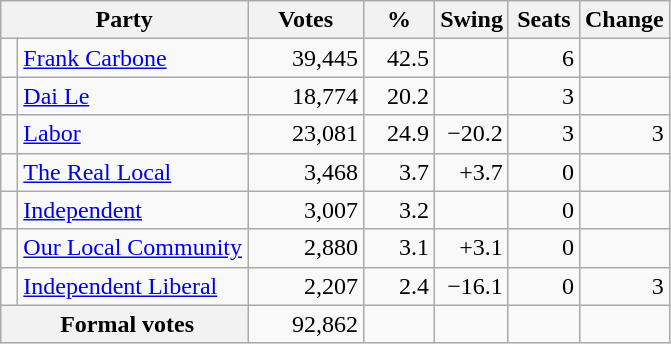<table class="wikitable" style="text-align:right; margin-bottom:0">
<tr>
<th style="width:10px" colspan=3>Party</th>
<th style="width:70px;">Votes</th>
<th style="width:40px;">%</th>
<th style="width:40px;">Swing</th>
<th style="width:40px;">Seats</th>
<th style="width:40px;">Change</th>
</tr>
<tr>
<td> </td>
<td style="text-align:left;" colspan="2"><a href='#'>Frank Carbone</a></td>
<td>39,445</td>
<td>42.5</td>
<td></td>
<td>6</td>
<td></td>
</tr>
<tr>
<td> </td>
<td style="text-align:left;" colspan="2"><a href='#'>Dai Le</a></td>
<td>18,774</td>
<td>20.2</td>
<td></td>
<td>3</td>
<td></td>
</tr>
<tr>
<td> </td>
<td style="text-align:left;" colspan="2"><a href='#'>Labor</a></td>
<td>23,081</td>
<td>24.9</td>
<td>−20.2</td>
<td>3</td>
<td> 3</td>
</tr>
<tr>
<td> </td>
<td style="text-align:left;" colspan="2"><a href='#'>The Real Local</a></td>
<td>3,468</td>
<td>3.7</td>
<td>+3.7</td>
<td>0</td>
<td></td>
</tr>
<tr>
<td> </td>
<td style="text-align:left;" colspan="2"><a href='#'>Independent</a></td>
<td>3,007</td>
<td>3.2</td>
<td></td>
<td>0</td>
<td></td>
</tr>
<tr>
<td> </td>
<td style="text-align:left;" colspan="2"><a href='#'>Our Local Community</a></td>
<td>2,880</td>
<td>3.1</td>
<td>+3.1</td>
<td>0</td>
<td></td>
</tr>
<tr>
<td> </td>
<td style="text-align:left;" colspan="2"><a href='#'>Independent Liberal</a></td>
<td>2,207</td>
<td>2.4</td>
<td>−16.1</td>
<td>0</td>
<td> 3</td>
</tr>
<tr>
<th colspan="3" rowspan="1"> Formal votes</th>
<td>92,862</td>
<td></td>
<td></td>
<td></td>
<td></td>
</tr>
</table>
